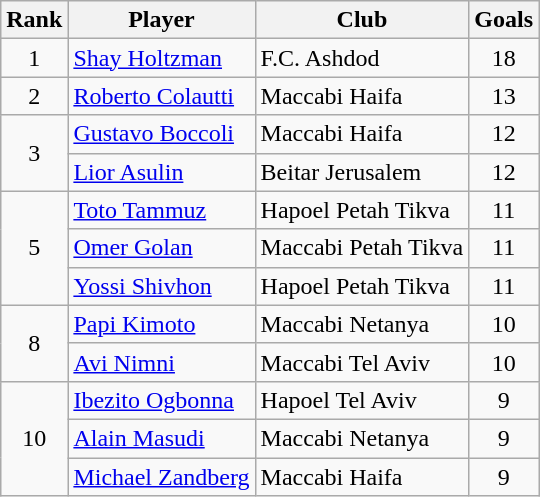<table class="wikitable">
<tr>
<th>Rank</th>
<th>Player</th>
<th>Club</th>
<th>Goals</th>
</tr>
<tr>
<td align="center">1</td>
<td> <a href='#'>Shay Holtzman</a></td>
<td>F.C. Ashdod</td>
<td align="center">18</td>
</tr>
<tr>
<td align="center">2</td>
<td>  <a href='#'>Roberto Colautti</a></td>
<td>Maccabi Haifa</td>
<td align="center">13</td>
</tr>
<tr>
<td rowspan="2" align="center">3</td>
<td> <a href='#'>Gustavo Boccoli</a></td>
<td>Maccabi Haifa</td>
<td align="center">12</td>
</tr>
<tr>
<td> <a href='#'>Lior Asulin</a></td>
<td>Beitar Jerusalem</td>
<td align="center">12</td>
</tr>
<tr>
<td rowspan="3" align="center">5</td>
<td> <a href='#'>Toto Tammuz</a></td>
<td>Hapoel Petah Tikva</td>
<td align="center">11</td>
</tr>
<tr>
<td> <a href='#'>Omer Golan</a></td>
<td>Maccabi Petah Tikva</td>
<td align="center">11</td>
</tr>
<tr>
<td> <a href='#'>Yossi Shivhon</a></td>
<td>Hapoel Petah Tikva</td>
<td align="center">11</td>
</tr>
<tr>
<td rowspan="2" align="center">8</td>
<td> <a href='#'>Papi Kimoto</a></td>
<td>Maccabi Netanya</td>
<td align="center">10</td>
</tr>
<tr>
<td> <a href='#'>Avi Nimni</a></td>
<td>Maccabi Tel Aviv</td>
<td align="center">10</td>
</tr>
<tr>
<td rowspan="3" align="center">10</td>
<td> <a href='#'>Ibezito Ogbonna</a></td>
<td>Hapoel Tel Aviv</td>
<td align="center">9</td>
</tr>
<tr>
<td> <a href='#'>Alain Masudi</a></td>
<td>Maccabi Netanya</td>
<td align="center">9</td>
</tr>
<tr>
<td> <a href='#'>Michael Zandberg</a></td>
<td>Maccabi Haifa</td>
<td align="center">9</td>
</tr>
</table>
